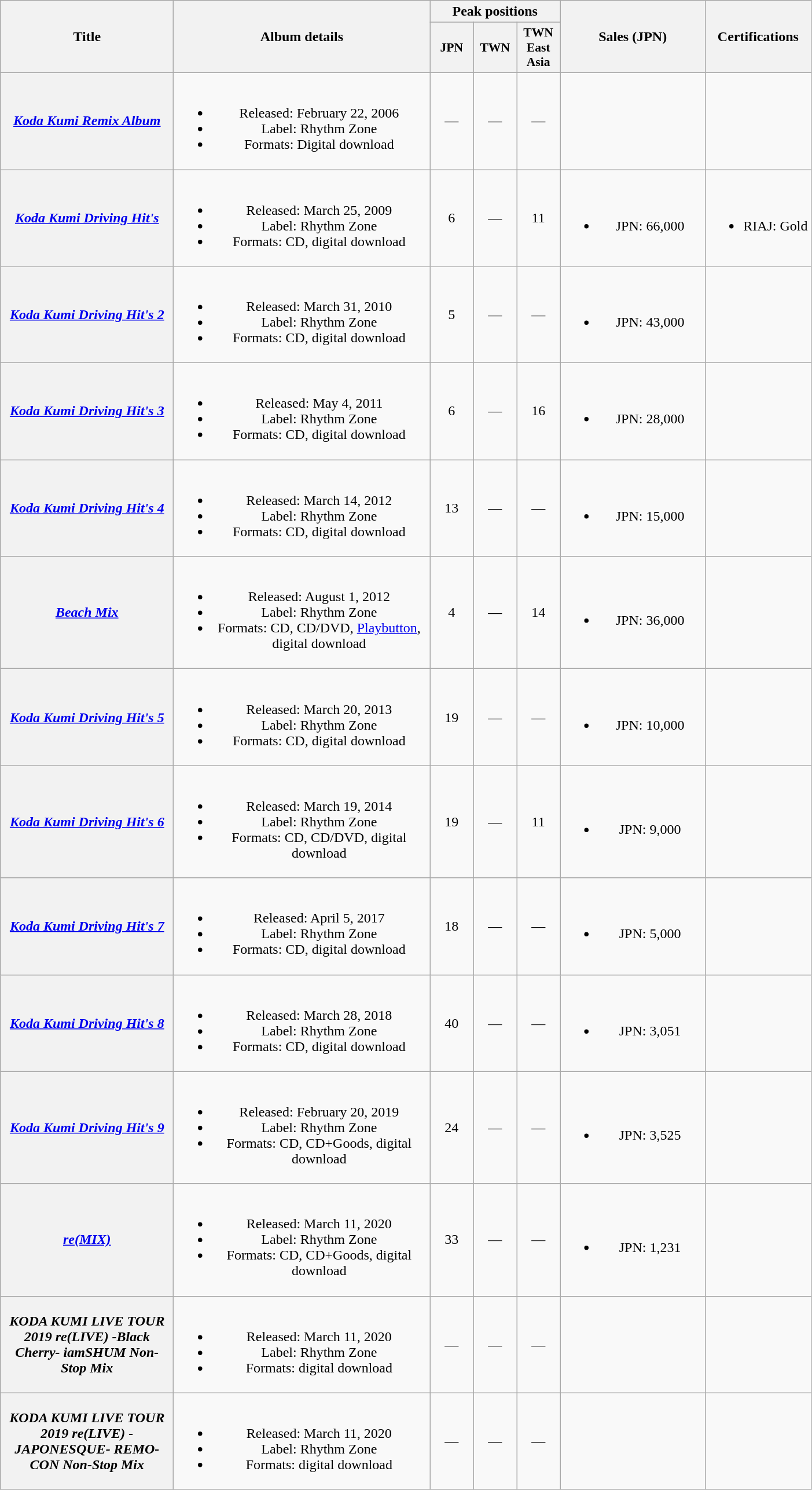<table class="wikitable plainrowheaders" style="text-align:center;">
<tr>
<th style="width:12em;" rowspan="2">Title</th>
<th style="width:18em;" rowspan="2">Album details</th>
<th colspan="3">Peak positions</th>
<th style="width:10em;" rowspan="2">Sales (JPN)</th>
<th rowspan="2">Certifications</th>
</tr>
<tr>
<th scope="col" style="width:3em;font-size:90%;">JPN<br></th>
<th scope="col" style="width:3em;font-size:90%;">TWN<br></th>
<th scope="col" style="width:3em;font-size:90%;">TWN East Asia<br></th>
</tr>
<tr>
<th scope="row"><em><a href='#'>Koda Kumi Remix Album</a></em></th>
<td><br><ul><li>Released: February 22, 2006</li><li>Label: Rhythm Zone</li><li>Formats: Digital download</li></ul></td>
<td>—</td>
<td>—</td>
<td>—</td>
<td></td>
<td align="left"></td>
</tr>
<tr>
<th scope="row"><em><a href='#'>Koda Kumi Driving Hit's</a></em></th>
<td><br><ul><li>Released: March 25, 2009</li><li>Label: Rhythm Zone</li><li>Formats: CD, digital download</li></ul></td>
<td>6</td>
<td>—</td>
<td>11</td>
<td><br><ul><li>JPN: 66,000</li></ul></td>
<td align="left"><br><ul><li>RIAJ: Gold</li></ul></td>
</tr>
<tr>
<th scope="row"><em><a href='#'>Koda Kumi Driving Hit's 2</a></em></th>
<td><br><ul><li>Released: March 31, 2010</li><li>Label: Rhythm Zone</li><li>Formats: CD, digital download</li></ul></td>
<td>5</td>
<td>—</td>
<td>—</td>
<td><br><ul><li>JPN: 43,000</li></ul></td>
<td align="left"></td>
</tr>
<tr>
<th scope="row"><em><a href='#'>Koda Kumi Driving Hit's 3</a></em></th>
<td><br><ul><li>Released: May 4, 2011</li><li>Label: Rhythm Zone</li><li>Formats: CD, digital download</li></ul></td>
<td>6</td>
<td>—</td>
<td>16</td>
<td><br><ul><li>JPN: 28,000</li></ul></td>
<td align="left"></td>
</tr>
<tr>
<th scope="row"><em><a href='#'>Koda Kumi Driving Hit's 4</a></em></th>
<td><br><ul><li>Released: March 14, 2012</li><li>Label: Rhythm Zone</li><li>Formats: CD, digital download</li></ul></td>
<td>13</td>
<td>—</td>
<td>—</td>
<td><br><ul><li>JPN: 15,000</li></ul></td>
<td align="left"></td>
</tr>
<tr>
<th scope="row"><em><a href='#'>Beach Mix</a></em></th>
<td><br><ul><li>Released: August 1, 2012</li><li>Label: Rhythm Zone</li><li>Formats: CD, CD/DVD, <a href='#'>Playbutton</a>, digital download</li></ul></td>
<td>4</td>
<td>—</td>
<td>14</td>
<td><br><ul><li>JPN: 36,000</li></ul></td>
<td align="left"></td>
</tr>
<tr>
<th scope="row"><em><a href='#'>Koda Kumi Driving Hit's 5</a></em></th>
<td><br><ul><li>Released: March 20, 2013</li><li>Label: Rhythm Zone</li><li>Formats: CD, digital download</li></ul></td>
<td>19</td>
<td>—</td>
<td>—</td>
<td><br><ul><li>JPN: 10,000</li></ul></td>
<td align="left"></td>
</tr>
<tr>
<th scope="row"><em><a href='#'>Koda Kumi Driving Hit's 6</a></em></th>
<td><br><ul><li>Released: March 19, 2014</li><li>Label: Rhythm Zone</li><li>Formats: CD, CD/DVD, digital download</li></ul></td>
<td>19</td>
<td>—</td>
<td>11</td>
<td><br><ul><li>JPN: 9,000</li></ul></td>
<td align="left"></td>
</tr>
<tr>
<th scope="row"><em><a href='#'>Koda Kumi Driving Hit's 7</a></em></th>
<td><br><ul><li>Released: April 5, 2017</li><li>Label: Rhythm Zone</li><li>Formats: CD, digital download</li></ul></td>
<td>18</td>
<td>—</td>
<td>—</td>
<td><br><ul><li>JPN: 5,000</li></ul></td>
<td align="left"></td>
</tr>
<tr>
<th scope="row"><em><a href='#'>Koda Kumi Driving Hit's 8</a></em></th>
<td><br><ul><li>Released: March 28, 2018</li><li>Label: Rhythm Zone</li><li>Formats: CD, digital download</li></ul></td>
<td>40</td>
<td>—</td>
<td>—</td>
<td><br><ul><li>JPN: 3,051</li></ul></td>
<td align="left"></td>
</tr>
<tr>
<th scope="row"><em><a href='#'>Koda Kumi Driving Hit's 9</a></em></th>
<td><br><ul><li>Released: February 20, 2019</li><li>Label: Rhythm Zone</li><li>Formats: CD, CD+Goods, digital download</li></ul></td>
<td>24</td>
<td>—</td>
<td>—</td>
<td><br><ul><li>JPN: 3,525</li></ul></td>
<td align="left"></td>
</tr>
<tr>
<th scope="row"><em><a href='#'>re(MIX)</a></em></th>
<td><br><ul><li>Released: March 11, 2020</li><li>Label: Rhythm Zone</li><li>Formats: CD, CD+Goods, digital download</li></ul></td>
<td>33</td>
<td>—</td>
<td>—</td>
<td><br><ul><li>JPN: 1,231</li></ul></td>
<td align="left"></td>
</tr>
<tr>
<th scope="row"><em>KODA KUMI LIVE TOUR 2019 re(LIVE) -Black Cherry- iamSHUM Non-Stop Mix</em></th>
<td><br><ul><li>Released: March 11, 2020</li><li>Label: Rhythm Zone</li><li>Formats: digital download</li></ul></td>
<td>—</td>
<td>—</td>
<td>—</td>
<td></td>
<td align="left"></td>
</tr>
<tr>
<th scope="row"><em>KODA KUMI LIVE TOUR 2019 re(LIVE) -JAPONESQUE- REMO-CON Non-Stop Mix </em></th>
<td><br><ul><li>Released: March 11, 2020</li><li>Label: Rhythm Zone</li><li>Formats: digital download</li></ul></td>
<td>—</td>
<td>—</td>
<td>—</td>
<td></td>
<td align="left"></td>
</tr>
</table>
